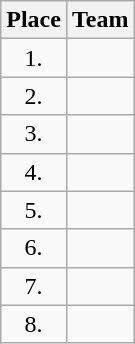<table class="wikitable" style="text-align: center;">
<tr>
<th>Place</th>
<th>Team</th>
</tr>
<tr>
<td>1.</td>
<td style="text-align:left;"></td>
</tr>
<tr>
<td>2.</td>
<td style="text-align:left;"></td>
</tr>
<tr>
<td>3.</td>
<td style="text-align:left;"></td>
</tr>
<tr>
<td>4.</td>
<td style="text-align:left;"></td>
</tr>
<tr>
<td>5.</td>
<td style="text-align:left;"></td>
</tr>
<tr>
<td>6.</td>
<td style="text-align:left;"></td>
</tr>
<tr>
<td>7.</td>
<td style="text-align:left;"></td>
</tr>
<tr>
<td>8.</td>
<td style="text-align:left;"></td>
</tr>
</table>
